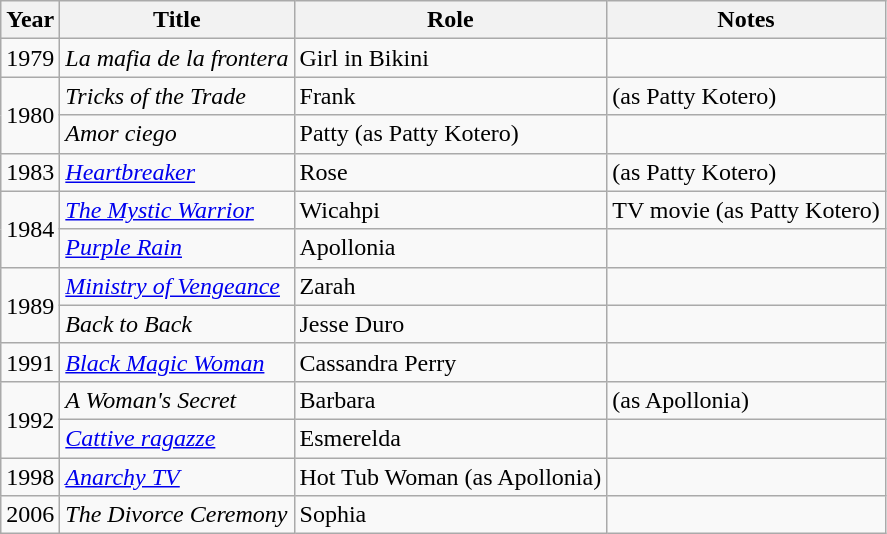<table class="wikitable plainrowheaders sortable" style="margin-right: 0;">
<tr>
<th scope="col">Year</th>
<th scope="col">Title</th>
<th scope="col">Role</th>
<th scope="col" class="unsortable">Notes</th>
</tr>
<tr>
<td>1979</td>
<td><em>La mafia de la frontera</em></td>
<td>Girl in Bikini</td>
<td></td>
</tr>
<tr>
<td rowspan=2>1980</td>
<td><em>Tricks of the Trade</em></td>
<td>Frank</td>
<td>(as Patty Kotero)</td>
</tr>
<tr>
<td><em>Amor ciego</em></td>
<td>Patty (as Patty Kotero)</td>
<td></td>
</tr>
<tr>
<td>1983</td>
<td><em><a href='#'>Heartbreaker</a></em></td>
<td>Rose</td>
<td>(as Patty Kotero)</td>
</tr>
<tr>
<td rowspan=2>1984</td>
<td><em><a href='#'>The Mystic Warrior</a></em></td>
<td>Wicahpi</td>
<td>TV movie (as Patty Kotero)</td>
</tr>
<tr>
<td><em><a href='#'>Purple Rain</a></em></td>
<td>Apollonia</td>
<td></td>
</tr>
<tr>
<td rowspan=2>1989</td>
<td><em><a href='#'>Ministry of Vengeance</a></em></td>
<td>Zarah</td>
<td></td>
</tr>
<tr>
<td><em>Back to Back</em></td>
<td>Jesse Duro</td>
<td></td>
</tr>
<tr>
<td>1991</td>
<td><em><a href='#'>Black Magic Woman</a></em></td>
<td>Cassandra Perry</td>
<td></td>
</tr>
<tr>
<td rowspan=2>1992</td>
<td><em>A Woman's Secret</em></td>
<td>Barbara</td>
<td>(as Apollonia)</td>
</tr>
<tr>
<td><em><a href='#'>Cattive ragazze</a></em></td>
<td>Esmerelda</td>
<td></td>
</tr>
<tr>
<td>1998</td>
<td><em><a href='#'>Anarchy TV</a></em></td>
<td>Hot Tub Woman (as Apollonia)</td>
<td></td>
</tr>
<tr>
<td>2006</td>
<td><em>The Divorce Ceremony</em></td>
<td>Sophia</td>
<td></td>
</tr>
</table>
